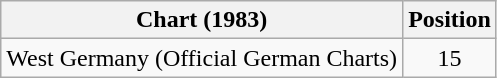<table class="wikitable">
<tr>
<th>Chart (1983)</th>
<th>Position</th>
</tr>
<tr>
<td>West Germany (Official German Charts)</td>
<td align="center">15</td>
</tr>
</table>
